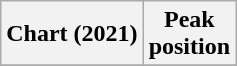<table class="wikitable plainrowheaders" style="text-align:center">
<tr>
<th scope="col">Chart (2021)</th>
<th scope="col">Peak<br>position</th>
</tr>
<tr>
</tr>
</table>
